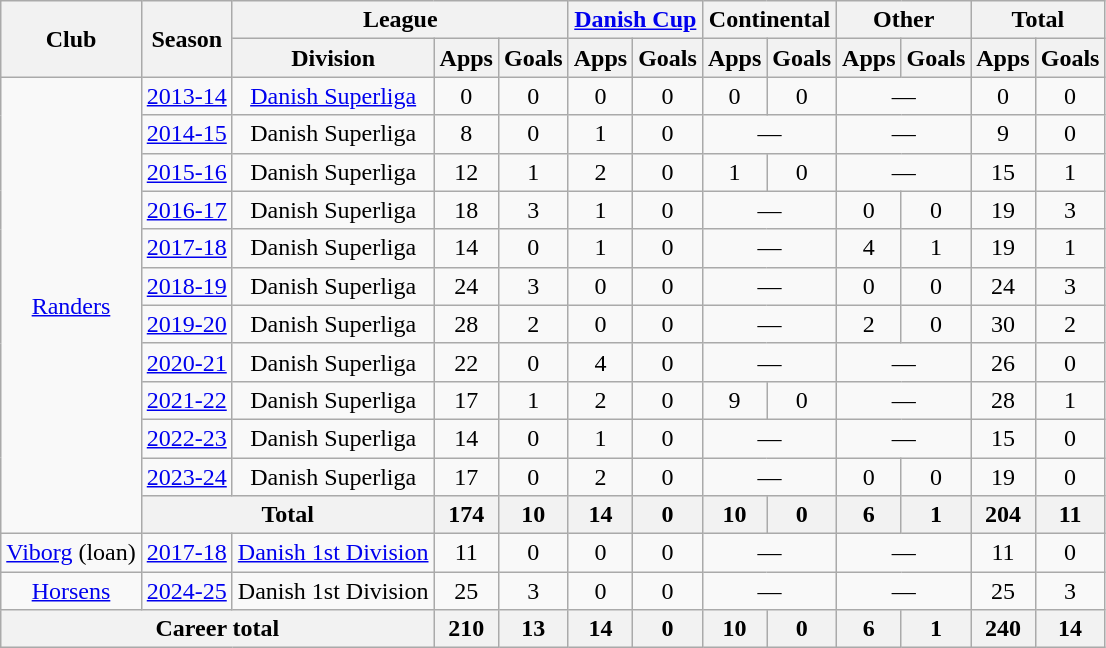<table class="wikitable" style="text-align: center">
<tr>
<th rowspan="2">Club</th>
<th rowspan="2">Season</th>
<th colspan="3">League</th>
<th colspan="2"><a href='#'>Danish Cup</a></th>
<th colspan="2">Continental</th>
<th colspan="2">Other</th>
<th colspan="2">Total</th>
</tr>
<tr>
<th>Division</th>
<th>Apps</th>
<th>Goals</th>
<th>Apps</th>
<th>Goals</th>
<th>Apps</th>
<th>Goals</th>
<th>Apps</th>
<th>Goals</th>
<th>Apps</th>
<th>Goals</th>
</tr>
<tr>
<td rowspan="12"><a href='#'>Randers</a></td>
<td><a href='#'>2013-14</a></td>
<td><a href='#'>Danish Superliga</a></td>
<td>0</td>
<td>0</td>
<td>0</td>
<td>0</td>
<td>0</td>
<td>0</td>
<td colspan="2">—</td>
<td>0</td>
<td>0</td>
</tr>
<tr>
<td><a href='#'>2014-15</a></td>
<td>Danish Superliga</td>
<td>8</td>
<td>0</td>
<td>1</td>
<td>0</td>
<td colspan="2">—</td>
<td colspan="2">—</td>
<td>9</td>
<td>0</td>
</tr>
<tr>
<td><a href='#'>2015-16</a></td>
<td>Danish Superliga</td>
<td>12</td>
<td>1</td>
<td>2</td>
<td>0</td>
<td>1</td>
<td>0</td>
<td colspan="2">—</td>
<td>15</td>
<td>1</td>
</tr>
<tr>
<td><a href='#'>2016-17</a></td>
<td>Danish Superliga</td>
<td>18</td>
<td>3</td>
<td>1</td>
<td>0</td>
<td colspan="2">—</td>
<td>0</td>
<td>0</td>
<td>19</td>
<td>3</td>
</tr>
<tr>
<td><a href='#'>2017-18</a></td>
<td>Danish Superliga</td>
<td>14</td>
<td>0</td>
<td>1</td>
<td>0</td>
<td colspan="2">—</td>
<td>4</td>
<td>1</td>
<td>19</td>
<td>1</td>
</tr>
<tr>
<td><a href='#'>2018-19</a></td>
<td>Danish Superliga</td>
<td>24</td>
<td>3</td>
<td>0</td>
<td>0</td>
<td colspan="2">—</td>
<td>0</td>
<td>0</td>
<td>24</td>
<td>3</td>
</tr>
<tr>
<td><a href='#'>2019-20</a></td>
<td>Danish Superliga</td>
<td>28</td>
<td>2</td>
<td>0</td>
<td>0</td>
<td colspan="2">—</td>
<td>2</td>
<td>0</td>
<td>30</td>
<td>2</td>
</tr>
<tr>
<td><a href='#'>2020-21</a></td>
<td>Danish Superliga</td>
<td>22</td>
<td>0</td>
<td>4</td>
<td>0</td>
<td colspan="2">—</td>
<td colspan="2">—</td>
<td>26</td>
<td>0</td>
</tr>
<tr>
<td><a href='#'>2021-22</a></td>
<td>Danish Superliga</td>
<td>17</td>
<td>1</td>
<td>2</td>
<td>0</td>
<td>9</td>
<td>0</td>
<td colspan="2">—</td>
<td>28</td>
<td>1</td>
</tr>
<tr>
<td><a href='#'>2022-23</a></td>
<td>Danish Superliga</td>
<td>14</td>
<td>0</td>
<td>1</td>
<td>0</td>
<td colspan="2">—</td>
<td colspan="2">—</td>
<td>15</td>
<td>0</td>
</tr>
<tr>
<td><a href='#'>2023-24</a></td>
<td>Danish Superliga</td>
<td>17</td>
<td>0</td>
<td>2</td>
<td>0</td>
<td colspan="2">—</td>
<td>0</td>
<td>0</td>
<td>19</td>
<td>0</td>
</tr>
<tr>
<th colspan="2">Total</th>
<th>174</th>
<th>10</th>
<th>14</th>
<th>0</th>
<th>10</th>
<th>0</th>
<th>6</th>
<th>1</th>
<th>204</th>
<th>11</th>
</tr>
<tr>
<td><a href='#'>Viborg</a> (loan)</td>
<td><a href='#'>2017-18</a></td>
<td><a href='#'>Danish 1st Division</a></td>
<td>11</td>
<td>0</td>
<td>0</td>
<td>0</td>
<td colspan="2">—</td>
<td colspan="2">—</td>
<td>11</td>
<td>0</td>
</tr>
<tr>
<td><a href='#'>Horsens</a></td>
<td><a href='#'>2024-25</a></td>
<td>Danish 1st Division</td>
<td>25</td>
<td>3</td>
<td>0</td>
<td>0</td>
<td colspan="2">—</td>
<td colspan="2">—</td>
<td>25</td>
<td>3</td>
</tr>
<tr>
<th colspan="3">Career total</th>
<th>210</th>
<th>13</th>
<th>14</th>
<th>0</th>
<th>10</th>
<th>0</th>
<th>6</th>
<th>1</th>
<th>240</th>
<th>14</th>
</tr>
</table>
